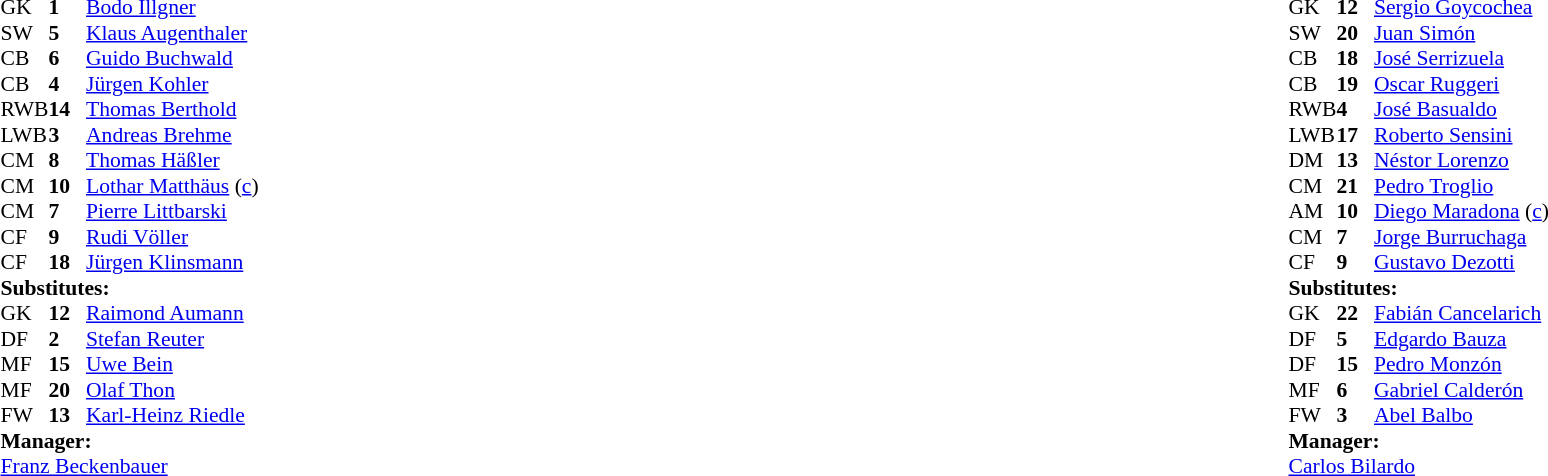<table style="width:100%">
<tr>
<td style="vertical-align:top;width:50%"><br><table style="font-size:90%" cellspacing="0" cellpadding="0">
<tr>
<th width="25"></th>
<th width="25"></th>
</tr>
<tr>
<td>GK</td>
<td><strong>1</strong></td>
<td><a href='#'>Bodo Illgner</a></td>
</tr>
<tr>
<td>SW</td>
<td><strong>5</strong></td>
<td><a href='#'>Klaus Augenthaler</a></td>
</tr>
<tr>
<td>CB</td>
<td><strong>6</strong></td>
<td><a href='#'>Guido Buchwald</a></td>
</tr>
<tr>
<td>CB</td>
<td><strong>4</strong></td>
<td><a href='#'>Jürgen Kohler</a></td>
</tr>
<tr>
<td>RWB</td>
<td><strong>14</strong></td>
<td><a href='#'>Thomas Berthold</a></td>
<td></td>
<td></td>
</tr>
<tr>
<td>LWB</td>
<td><strong>3</strong></td>
<td><a href='#'>Andreas Brehme</a></td>
</tr>
<tr>
<td>CM</td>
<td><strong>8</strong></td>
<td><a href='#'>Thomas Häßler</a></td>
</tr>
<tr>
<td>CM</td>
<td><strong>10</strong></td>
<td><a href='#'>Lothar Matthäus</a> (<a href='#'>c</a>)</td>
</tr>
<tr>
<td>CM</td>
<td><strong>7</strong></td>
<td><a href='#'>Pierre Littbarski</a></td>
</tr>
<tr>
<td>CF</td>
<td><strong>9</strong></td>
<td><a href='#'>Rudi Völler</a></td>
<td></td>
</tr>
<tr>
<td>CF</td>
<td><strong>18</strong></td>
<td><a href='#'>Jürgen Klinsmann</a></td>
</tr>
<tr>
<td colspan=3><strong>Substitutes:</strong></td>
</tr>
<tr>
<td>GK</td>
<td><strong>12</strong></td>
<td><a href='#'>Raimond Aumann</a></td>
</tr>
<tr>
<td>DF</td>
<td><strong>2</strong></td>
<td><a href='#'>Stefan Reuter</a></td>
<td></td>
<td></td>
</tr>
<tr>
<td>MF</td>
<td><strong>15</strong></td>
<td><a href='#'>Uwe Bein</a></td>
</tr>
<tr>
<td>MF</td>
<td><strong>20</strong></td>
<td><a href='#'>Olaf Thon</a></td>
</tr>
<tr>
<td>FW</td>
<td><strong>13</strong></td>
<td><a href='#'>Karl-Heinz Riedle</a></td>
</tr>
<tr>
<td colspan=3><strong>Manager:</strong></td>
</tr>
<tr>
<td colspan="4"> <a href='#'>Franz Beckenbauer</a></td>
</tr>
</table>
</td>
<td style="vertical-align:top"></td>
<td style="vertical-align:top;width:50%"><br><table cellspacing="0" cellpadding="0" style="font-size:90%;margin:auto">
<tr>
<th width="25"></th>
<th width="25"></th>
</tr>
<tr>
<td>GK</td>
<td><strong>12</strong></td>
<td><a href='#'>Sergio Goycochea</a></td>
</tr>
<tr>
<td>SW</td>
<td><strong>20</strong></td>
<td><a href='#'>Juan Simón</a></td>
</tr>
<tr>
<td>CB</td>
<td><strong>18</strong></td>
<td><a href='#'>José Serrizuela</a></td>
</tr>
<tr>
<td>CB</td>
<td><strong>19</strong></td>
<td><a href='#'>Oscar Ruggeri</a></td>
<td></td>
<td></td>
</tr>
<tr>
<td>RWB</td>
<td><strong>4</strong></td>
<td><a href='#'>José Basualdo</a></td>
</tr>
<tr>
<td>LWB</td>
<td><strong>17</strong></td>
<td><a href='#'>Roberto Sensini</a></td>
</tr>
<tr>
<td>DM</td>
<td><strong>13</strong></td>
<td><a href='#'>Néstor Lorenzo</a></td>
</tr>
<tr>
<td>CM</td>
<td><strong>21</strong></td>
<td><a href='#'>Pedro Troglio</a></td>
<td></td>
</tr>
<tr>
<td>AM</td>
<td><strong>10</strong></td>
<td><a href='#'>Diego Maradona</a> (<a href='#'>c</a>)</td>
<td></td>
</tr>
<tr>
<td>CM</td>
<td><strong>7</strong></td>
<td><a href='#'>Jorge Burruchaga</a></td>
<td></td>
<td></td>
</tr>
<tr>
<td>CF</td>
<td><strong>9</strong></td>
<td><a href='#'>Gustavo Dezotti</a></td>
<td></td>
</tr>
<tr>
<td colspan=3><strong>Substitutes:</strong></td>
</tr>
<tr>
<td>GK</td>
<td><strong>22</strong></td>
<td><a href='#'>Fabián Cancelarich</a></td>
</tr>
<tr>
<td>DF</td>
<td><strong>5</strong></td>
<td><a href='#'>Edgardo Bauza</a></td>
</tr>
<tr>
<td>DF</td>
<td><strong>15</strong></td>
<td><a href='#'>Pedro Monzón</a></td>
<td></td>
<td></td>
</tr>
<tr>
<td>MF</td>
<td><strong>6</strong></td>
<td><a href='#'>Gabriel Calderón</a></td>
<td></td>
<td></td>
</tr>
<tr>
<td>FW</td>
<td><strong>3</strong></td>
<td><a href='#'>Abel Balbo</a></td>
</tr>
<tr>
<td colspan=3><strong>Manager:</strong></td>
</tr>
<tr>
<td colspan="4"> <a href='#'>Carlos Bilardo</a></td>
</tr>
</table>
</td>
</tr>
</table>
